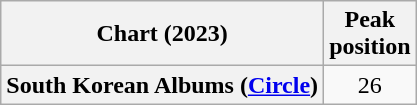<table class="wikitable plainrowheaders" style="text-align:center">
<tr>
<th scope="col">Chart (2023)</th>
<th scope="col">Peak<br>position</th>
</tr>
<tr>
<th scope="row">South Korean Albums (<a href='#'>Circle</a>)</th>
<td>26</td>
</tr>
</table>
